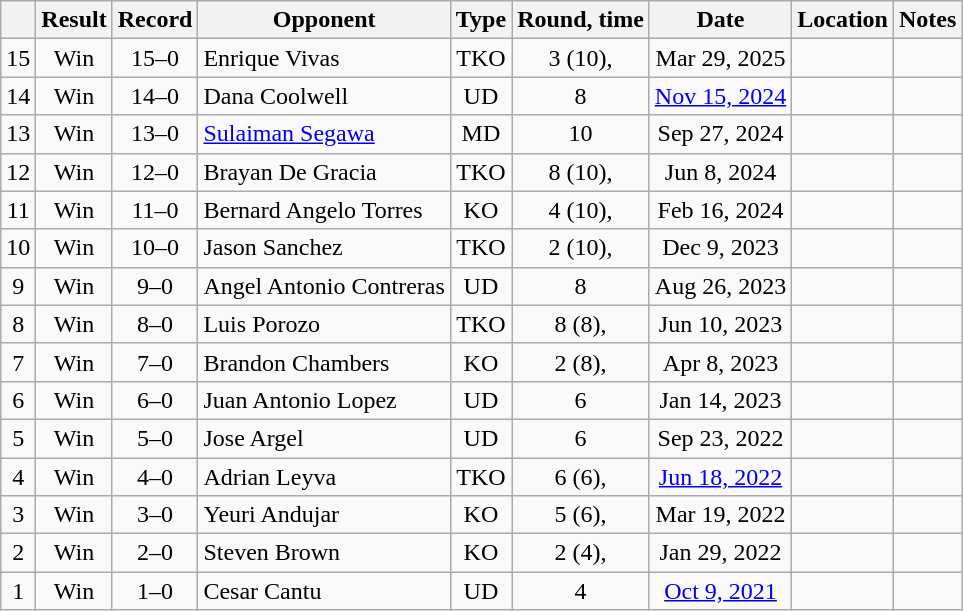<table class=wikitable style=text-align:center>
<tr>
<th></th>
<th>Result</th>
<th>Record</th>
<th>Opponent</th>
<th>Type</th>
<th>Round, time</th>
<th>Date</th>
<th>Location</th>
<th>Notes</th>
</tr>
<tr>
<td>15</td>
<td>Win</td>
<td>15–0</td>
<td align=left>Enrique Vivas</td>
<td>TKO</td>
<td>3 (10), </td>
<td>Mar 29, 2025</td>
<td align=left></td>
<td align=left></td>
</tr>
<tr>
<td>14</td>
<td>Win</td>
<td>14–0</td>
<td align=left>Dana Coolwell</td>
<td>UD</td>
<td>8</td>
<td><a href='#'>Nov 15, 2024</a></td>
<td align=left></td>
<td align=left></td>
</tr>
<tr>
<td>13</td>
<td>Win</td>
<td>13–0</td>
<td align=left><a href='#'>Sulaiman Segawa</a></td>
<td>MD</td>
<td>10</td>
<td>Sep 27, 2024</td>
<td align=left></td>
<td align=left></td>
</tr>
<tr>
<td>12</td>
<td>Win</td>
<td>12–0</td>
<td align=left>Brayan De Gracia</td>
<td>TKO</td>
<td>8 (10), </td>
<td>Jun 8, 2024</td>
<td align=left></td>
<td align=left></td>
</tr>
<tr>
<td>11</td>
<td>Win</td>
<td>11–0</td>
<td align=left>Bernard Angelo Torres</td>
<td>KO</td>
<td>4 (10), </td>
<td>Feb 16, 2024</td>
<td align=left></td>
<td align=left></td>
</tr>
<tr>
<td>10</td>
<td>Win</td>
<td>10–0</td>
<td align=left>Jason Sanchez</td>
<td>TKO</td>
<td>2 (10), </td>
<td>Dec 9, 2023</td>
<td align=left></td>
<td align=left></td>
</tr>
<tr>
<td>9</td>
<td>Win</td>
<td>9–0</td>
<td align=left>Angel Antonio Contreras</td>
<td>UD</td>
<td>8</td>
<td>Aug 26, 2023</td>
<td align=left></td>
<td align=left></td>
</tr>
<tr>
<td>8</td>
<td>Win</td>
<td>8–0</td>
<td align=left>Luis Porozo</td>
<td>TKO</td>
<td>8 (8), </td>
<td>Jun 10, 2023</td>
<td align=left></td>
<td align=left></td>
</tr>
<tr>
<td>7</td>
<td>Win</td>
<td>7–0</td>
<td align=left>Brandon Chambers</td>
<td>KO</td>
<td>2 (8), </td>
<td>Apr 8, 2023</td>
<td align=left></td>
<td align=left></td>
</tr>
<tr>
<td>6</td>
<td>Win</td>
<td>6–0</td>
<td align=left>Juan Antonio Lopez</td>
<td>UD</td>
<td>6</td>
<td>Jan 14, 2023</td>
<td align=left></td>
<td align=left></td>
</tr>
<tr>
<td>5</td>
<td>Win</td>
<td>5–0</td>
<td align=left>Jose Argel</td>
<td>UD</td>
<td>6</td>
<td>Sep 23, 2022</td>
<td align=left></td>
<td align=left></td>
</tr>
<tr>
<td>4</td>
<td>Win</td>
<td>4–0</td>
<td align=left>Adrian Leyva</td>
<td>TKO</td>
<td>6 (6), </td>
<td><a href='#'>Jun 18, 2022</a></td>
<td align=left></td>
<td align=left></td>
</tr>
<tr>
<td>3</td>
<td>Win</td>
<td>3–0</td>
<td align=left>Yeuri Andujar</td>
<td>KO</td>
<td>5 (6), </td>
<td>Mar 19, 2022</td>
<td align=left></td>
<td align=left></td>
</tr>
<tr>
<td>2</td>
<td>Win</td>
<td>2–0</td>
<td align=left>Steven Brown</td>
<td>KO</td>
<td>2 (4), </td>
<td>Jan 29, 2022</td>
<td align=left></td>
<td align=left></td>
</tr>
<tr>
<td>1</td>
<td>Win</td>
<td>1–0</td>
<td align=left>Cesar Cantu</td>
<td>UD</td>
<td>4</td>
<td><a href='#'>Oct 9, 2021</a></td>
<td align=left></td>
<td align=left></td>
</tr>
</table>
